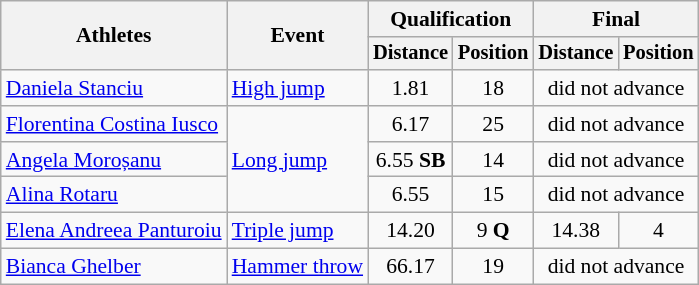<table class=wikitable style="font-size:90%">
<tr>
<th rowspan="2">Athletes</th>
<th rowspan="2">Event</th>
<th colspan="2">Qualification</th>
<th colspan="2">Final</th>
</tr>
<tr style="font-size:95%">
<th>Distance</th>
<th>Position</th>
<th>Distance</th>
<th>Position</th>
</tr>
<tr>
<td><a href='#'>Daniela Stanciu</a></td>
<td><a href='#'>High jump</a></td>
<td align=center>1.81</td>
<td align=center>18</td>
<td align=center colspan=2>did not advance</td>
</tr>
<tr>
<td><a href='#'>Florentina Costina Iusco</a></td>
<td rowspan=3><a href='#'>Long jump</a></td>
<td align=center>6.17</td>
<td align=center>25</td>
<td align=center colspan=2>did not advance</td>
</tr>
<tr>
<td><a href='#'>Angela Moroșanu</a></td>
<td align=center>6.55 <strong>SB</strong></td>
<td align=center>14</td>
<td align=center colspan=2>did not advance</td>
</tr>
<tr>
<td><a href='#'>Alina Rotaru</a></td>
<td align=center>6.55</td>
<td align=center>15</td>
<td align=center colspan=2>did not advance</td>
</tr>
<tr>
<td><a href='#'>Elena Andreea Panturoiu</a></td>
<td><a href='#'>Triple jump</a></td>
<td align=center>14.20</td>
<td align=center>9 <strong>Q</strong></td>
<td align=center>14.38</td>
<td align=center>4</td>
</tr>
<tr>
<td><a href='#'>Bianca Ghelber</a></td>
<td><a href='#'>Hammer throw</a></td>
<td align=center>66.17</td>
<td align=center>19</td>
<td align=center colspan=2>did not advance</td>
</tr>
</table>
